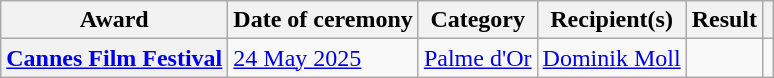<table class="wikitable sortable plainrowheaders">
<tr>
<th scope="col">Award</th>
<th scope="col">Date of ceremony</th>
<th scope="col">Category</th>
<th scope="col">Recipient(s)</th>
<th scope="col">Result</th>
<th scope="col" class="unsortable"></th>
</tr>
<tr>
<th scope="row"><a href='#'>Cannes Film Festival</a></th>
<td><a href='#'>24 May 2025</a></td>
<td><a href='#'>Palme d'Or</a></td>
<td><a href='#'>Dominik Moll</a></td>
<td></td>
<td align="center"></td>
</tr>
</table>
